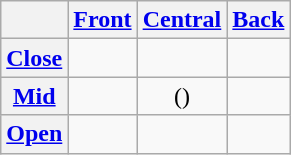<table class="wikitable" style="text-align:center">
<tr>
<th></th>
<th><a href='#'>Front</a></th>
<th><a href='#'>Central</a></th>
<th><a href='#'>Back</a></th>
</tr>
<tr>
<th><a href='#'>Close</a></th>
<td></td>
<td></td>
<td></td>
</tr>
<tr>
<th><a href='#'>Mid</a></th>
<td></td>
<td>()</td>
<td></td>
</tr>
<tr>
<th><a href='#'>Open</a></th>
<td></td>
<td> </td>
<td></td>
</tr>
</table>
